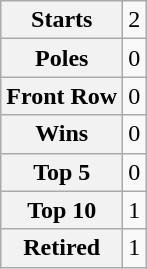<table class="wikitable" style="text-align:center">
<tr>
<th>Starts</th>
<td>2</td>
</tr>
<tr>
<th>Poles</th>
<td>0</td>
</tr>
<tr>
<th>Front Row</th>
<td>0</td>
</tr>
<tr>
<th>Wins</th>
<td>0</td>
</tr>
<tr>
<th>Top 5</th>
<td>0</td>
</tr>
<tr>
<th>Top 10</th>
<td>1</td>
</tr>
<tr>
<th>Retired</th>
<td>1</td>
</tr>
</table>
